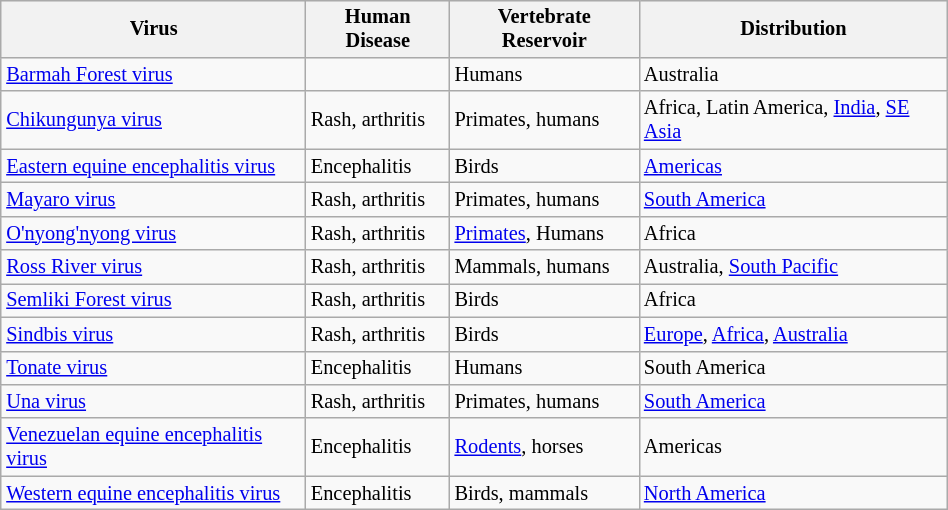<table class="wikitable" style="float: right; font-size: 85%; margin-left: 1em; max-width: 50%;">
<tr>
<th scope="col">Virus</th>
<th scope="col">Human Disease</th>
<th scope="col">Vertebrate Reservoir</th>
<th scope="col">Distribution</th>
</tr>
<tr>
<td><a href='#'>Barmah Forest virus</a></td>
<td></td>
<td>Humans</td>
<td>Australia</td>
</tr>
<tr>
<td><a href='#'>Chikungunya virus</a></td>
<td>Rash, arthritis</td>
<td>Primates, humans</td>
<td>Africa, Latin America, <a href='#'>India</a>, <a href='#'>SE Asia</a></td>
</tr>
<tr>
<td><a href='#'>Eastern equine encephalitis virus</a></td>
<td>Encephalitis</td>
<td>Birds</td>
<td><a href='#'>Americas</a></td>
</tr>
<tr>
<td><a href='#'>Mayaro virus</a></td>
<td>Rash, arthritis</td>
<td>Primates, humans</td>
<td><a href='#'>South America</a></td>
</tr>
<tr>
<td><a href='#'>O'nyong'nyong virus</a></td>
<td>Rash, arthritis</td>
<td><a href='#'>Primates</a>, Humans</td>
<td>Africa</td>
</tr>
<tr>
<td><a href='#'>Ross River virus</a></td>
<td>Rash, arthritis</td>
<td>Mammals, humans</td>
<td>Australia, <a href='#'>South Pacific</a></td>
</tr>
<tr>
<td><a href='#'>Semliki Forest virus</a></td>
<td>Rash, arthritis</td>
<td>Birds</td>
<td>Africa</td>
</tr>
<tr>
<td><a href='#'>Sindbis virus</a></td>
<td>Rash, arthritis</td>
<td>Birds</td>
<td><a href='#'>Europe</a>, <a href='#'>Africa</a>, <a href='#'>Australia</a></td>
</tr>
<tr>
<td><a href='#'>Tonate virus</a></td>
<td>Encephalitis</td>
<td>Humans</td>
<td>South America</td>
</tr>
<tr>
<td><a href='#'>Una virus</a></td>
<td>Rash, arthritis</td>
<td>Primates, humans</td>
<td><a href='#'>South America</a></td>
</tr>
<tr>
<td><a href='#'>Venezuelan equine encephalitis virus</a></td>
<td>Encephalitis</td>
<td><a href='#'>Rodents</a>, horses</td>
<td>Americas</td>
</tr>
<tr>
<td><a href='#'>Western equine encephalitis virus</a></td>
<td>Encephalitis</td>
<td>Birds, mammals</td>
<td><a href='#'>North America</a></td>
</tr>
</table>
